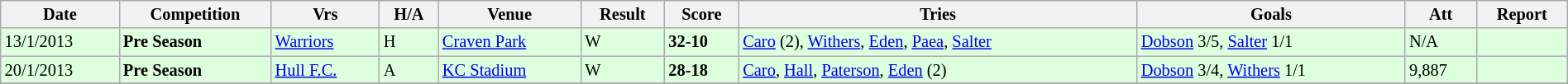<table class="wikitable" style="font-size:85%;" width="100%">
<tr>
<th>Date</th>
<th>Competition</th>
<th>Vrs</th>
<th>H/A</th>
<th>Venue</th>
<th>Result</th>
<th>Score</th>
<th>Tries</th>
<th>Goals</th>
<th>Att</th>
<th>Report</th>
</tr>
<tr style="background:#ddffdd;" width=20 | >
<td>13/1/2013</td>
<td><strong>Pre Season</strong></td>
<td><a href='#'>Warriors</a></td>
<td>H</td>
<td><a href='#'>Craven Park</a></td>
<td>W</td>
<td><strong>32-10</strong></td>
<td><a href='#'>Caro</a> (2), <a href='#'>Withers</a>, <a href='#'>Eden</a>, <a href='#'>Paea</a>, <a href='#'>Salter</a></td>
<td><a href='#'>Dobson</a> 3/5, <a href='#'>Salter</a> 1/1</td>
<td>N/A</td>
<td></td>
</tr>
<tr style="background:#ddffdd;" width=20 | >
<td>20/1/2013</td>
<td><strong>Pre Season</strong></td>
<td><a href='#'>Hull F.C.</a></td>
<td>A</td>
<td><a href='#'>KC Stadium</a></td>
<td>W</td>
<td><strong>28-18</strong></td>
<td><a href='#'>Caro</a>, <a href='#'>Hall</a>, <a href='#'>Paterson</a>, <a href='#'>Eden</a> (2)</td>
<td><a href='#'>Dobson</a> 3/4, <a href='#'>Withers</a> 1/1</td>
<td>9,887</td>
<td></td>
</tr>
<tr>
</tr>
</table>
